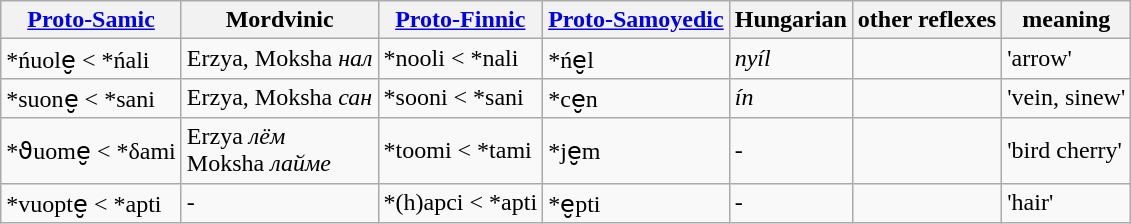<table class="wikitable">
<tr>
<th><a href='#'>Proto-Samic</a></th>
<th>Mordvinic</th>
<th><a href='#'>Proto-Finnic</a></th>
<th><a href='#'>Proto-Samoyedic</a></th>
<th>Hungarian</th>
<th>other reflexes</th>
<th>meaning</th>
</tr>
<tr>
<td>*ńuole̮ < *ńali</td>
<td>Erzya, Moksha <em>нал</em> </td>
<td>*nooli < *nali</td>
<td>*ńe̮l</td>
<td><em>nyíl</em></td>
<td></td>
<td>'arrow'</td>
</tr>
<tr>
<td>*suone̮ < *sani</td>
<td>Erzya, Moksha <em>сан</em> </td>
<td>*sooni < *sani</td>
<td>*ce̮n</td>
<td><em>ín</em></td>
<td></td>
<td>'vein, sinew'</td>
</tr>
<tr>
<td>*ϑuome̮ < *δami</td>
<td>Erzya <em>лём</em> <br>Moksha <em>лайме</em> </td>
<td>*toomi < *tami</td>
<td>*je̮m</td>
<td>-</td>
<td></td>
<td>'bird cherry'</td>
</tr>
<tr>
<td>*vuopte̮ < *apti</td>
<td>-</td>
<td>*(h)apci < *apti</td>
<td>*e̮pti</td>
<td>-</td>
<td></td>
<td>'hair'</td>
</tr>
</table>
